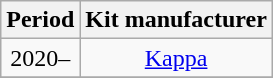<table class="wikitable" style="text-align: center">
<tr>
<th>Period</th>
<th>Kit manufacturer</th>
</tr>
<tr>
<td>2020–</td>
<td><a href='#'>Kappa</a></td>
</tr>
<tr>
</tr>
</table>
